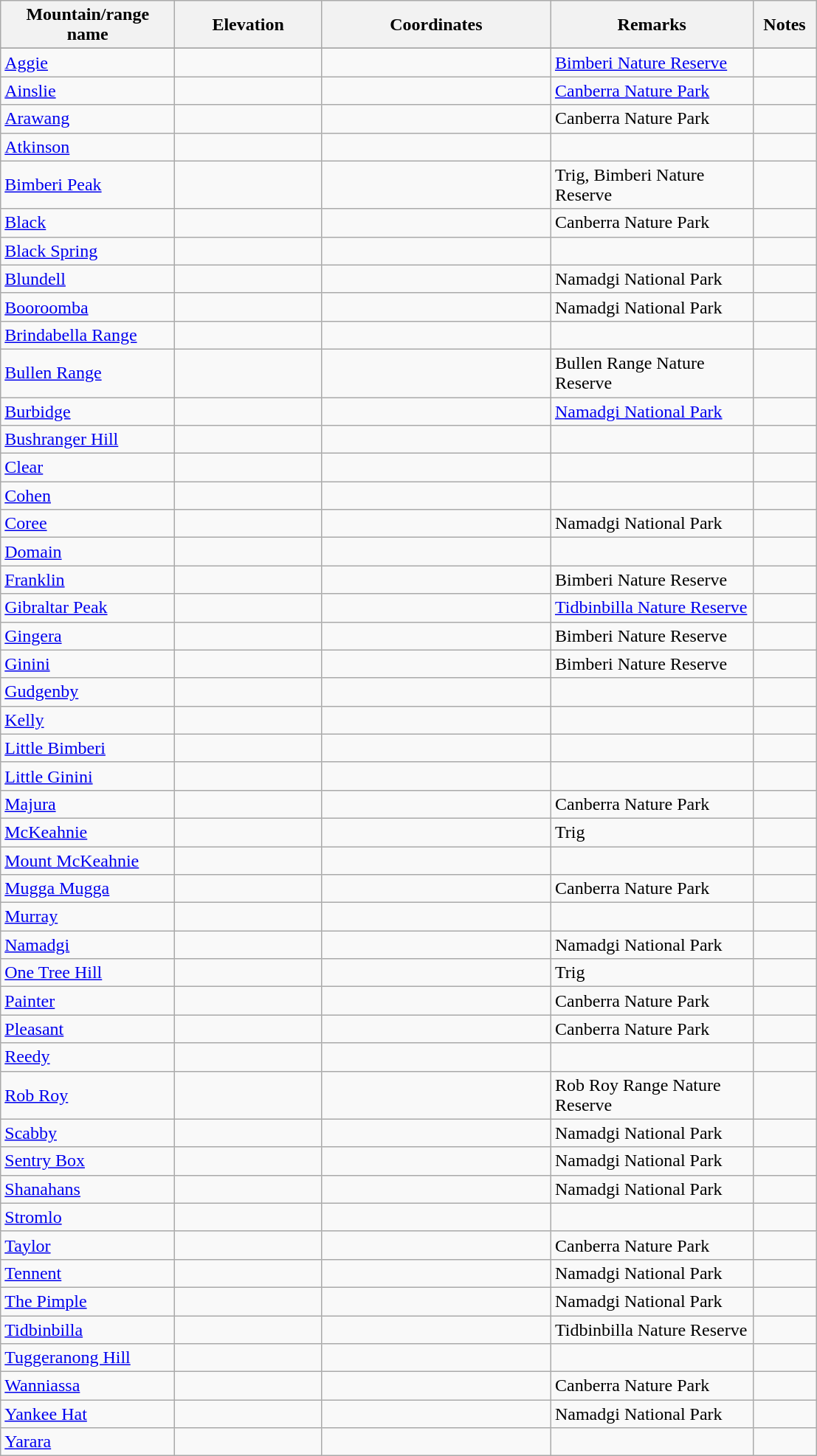<table class="wikitable sortable">
<tr>
<th width=150>Mountain/range name</th>
<th data-sort-type="number"  width=125>Elevation </th>
<th width=200>Coordinates</th>
<th width=175>Remarks</th>
<th width=50>Notes</th>
</tr>
<tr>
</tr>
<tr>
<td><a href='#'>Aggie</a></td>
<td align=right></td>
<td></td>
<td><a href='#'>Bimberi Nature Reserve</a></td>
<td></td>
</tr>
<tr>
<td><a href='#'>Ainslie</a></td>
<td align=right></td>
<td></td>
<td><a href='#'>Canberra Nature Park</a></td>
<td></td>
</tr>
<tr>
<td><a href='#'>Arawang</a></td>
<td align=right></td>
<td></td>
<td>Canberra Nature Park</td>
<td></td>
</tr>
<tr>
<td><a href='#'>Atkinson</a></td>
<td align=right></td>
<td></td>
<td></td>
</tr>
<tr>
<td><a href='#'>Bimberi Peak</a></td>
<td align=right></td>
<td></td>
<td>Trig, Bimberi Nature Reserve</td>
<td></td>
</tr>
<tr>
<td><a href='#'>Black</a></td>
<td align=right></td>
<td></td>
<td>Canberra Nature Park</td>
<td></td>
</tr>
<tr>
<td><a href='#'>Black Spring</a></td>
<td></td>
<td></td>
<td></td>
<td></td>
</tr>
<tr>
<td><a href='#'>Blundell</a></td>
<td></td>
<td></td>
<td>Namadgi National Park</td>
<td></td>
</tr>
<tr>
<td><a href='#'>Booroomba</a></td>
<td align=right></td>
<td></td>
<td>Namadgi National Park</td>
<td></td>
</tr>
<tr>
<td><a href='#'>Brindabella Range</a></td>
<td></td>
<td></td>
<td></td>
<td></td>
</tr>
<tr>
<td><a href='#'>Bullen Range</a></td>
<td></td>
<td></td>
<td>Bullen Range Nature Reserve</td>
<td></td>
</tr>
<tr>
<td><a href='#'>Burbidge</a></td>
<td align=right></td>
<td></td>
<td><a href='#'>Namadgi National Park</a></td>
<td></td>
</tr>
<tr>
<td><a href='#'>Bushranger Hill</a></td>
<td></td>
<td></td>
<td></td>
<td></td>
</tr>
<tr>
<td><a href='#'>Clear</a></td>
<td align=right></td>
<td></td>
<td></td>
<td></td>
</tr>
<tr>
<td><a href='#'>Cohen</a></td>
<td align=right></td>
<td></td>
<td></td>
<td></td>
</tr>
<tr>
<td><a href='#'>Coree</a></td>
<td align=right></td>
<td></td>
<td>Namadgi National Park</td>
<td></td>
</tr>
<tr>
<td><a href='#'>Domain</a></td>
<td align=right></td>
<td></td>
<td></td>
<td></td>
</tr>
<tr>
<td><a href='#'>Franklin</a></td>
<td align=right></td>
<td></td>
<td>Bimberi Nature Reserve</td>
<td></td>
</tr>
<tr>
<td><a href='#'>Gibraltar Peak</a></td>
<td align=right></td>
<td></td>
<td><a href='#'>Tidbinbilla Nature Reserve</a></td>
<td></td>
</tr>
<tr>
<td><a href='#'>Gingera</a></td>
<td align=right></td>
<td></td>
<td>Bimberi Nature Reserve</td>
<td></td>
</tr>
<tr>
<td><a href='#'>Ginini</a></td>
<td align=right></td>
<td></td>
<td>Bimberi Nature Reserve</td>
<td></td>
</tr>
<tr>
<td><a href='#'>Gudgenby</a></td>
<td align=right></td>
<td></td>
<td></td>
<td></td>
</tr>
<tr>
<td><a href='#'>Kelly</a></td>
<td align=right></td>
<td></td>
<td></td>
<td></td>
</tr>
<tr>
<td><a href='#'>Little Bimberi</a></td>
<td align=right></td>
<td></td>
<td></td>
<td></td>
</tr>
<tr>
<td><a href='#'>Little Ginini</a></td>
<td align=right></td>
<td></td>
<td></td>
<td></td>
</tr>
<tr>
<td><a href='#'>Majura</a></td>
<td align=right></td>
<td></td>
<td>Canberra Nature Park</td>
<td></td>
</tr>
<tr>
<td><a href='#'>McKeahnie</a></td>
<td align=right></td>
<td></td>
<td>Trig</td>
<td></td>
</tr>
<tr>
<td><a href='#'>Mount McKeahnie</a></td>
<td align=right></td>
<td></td>
<td></td>
<td></td>
</tr>
<tr>
<td><a href='#'>Mugga Mugga</a></td>
<td align=right></td>
<td></td>
<td>Canberra Nature Park</td>
<td></td>
</tr>
<tr>
<td><a href='#'>Murray</a></td>
<td align=right></td>
<td></td>
<td></td>
<td></td>
</tr>
<tr>
<td><a href='#'>Namadgi</a></td>
<td align=right></td>
<td></td>
<td>Namadgi National Park</td>
<td></td>
</tr>
<tr>
<td><a href='#'>One Tree Hill</a></td>
<td align=right></td>
<td></td>
<td>Trig</td>
<td></td>
</tr>
<tr>
<td><a href='#'>Painter</a></td>
<td align=right></td>
<td></td>
<td>Canberra Nature Park</td>
<td></td>
</tr>
<tr>
<td><a href='#'>Pleasant</a></td>
<td align=right></td>
<td></td>
<td>Canberra Nature Park</td>
<td></td>
</tr>
<tr>
<td><a href='#'>Reedy</a></td>
<td></td>
<td></td>
<td></td>
<td></td>
</tr>
<tr>
<td><a href='#'>Rob Roy</a></td>
<td align=right></td>
<td></td>
<td>Rob Roy Range Nature Reserve</td>
<td></td>
</tr>
<tr>
<td><a href='#'>Scabby</a></td>
<td align=right></td>
<td></td>
<td>Namadgi National Park</td>
<td></td>
</tr>
<tr>
<td><a href='#'>Sentry Box</a></td>
<td align=right></td>
<td></td>
<td>Namadgi National Park</td>
<td></td>
</tr>
<tr>
<td><a href='#'>Shanahans</a></td>
<td align=right></td>
<td></td>
<td>Namadgi National Park</td>
<td></td>
</tr>
<tr>
<td><a href='#'>Stromlo</a></td>
<td align=right></td>
<td></td>
<td></td>
<td></td>
</tr>
<tr>
<td><a href='#'>Taylor</a></td>
<td align=right></td>
<td></td>
<td>Canberra Nature Park</td>
<td></td>
</tr>
<tr>
<td><a href='#'>Tennent</a></td>
<td align=right></td>
<td></td>
<td>Namadgi National Park</td>
<td></td>
</tr>
<tr>
<td><a href='#'>The Pimple</a></td>
<td align=right></td>
<td></td>
<td>Namadgi National Park</td>
<td></td>
</tr>
<tr>
<td><a href='#'>Tidbinbilla</a></td>
<td align=right></td>
<td></td>
<td>Tidbinbilla Nature Reserve</td>
<td></td>
</tr>
<tr>
<td><a href='#'>Tuggeranong Hill</a></td>
<td align=right></td>
<td></td>
<td></td>
<td></td>
</tr>
<tr>
<td><a href='#'>Wanniassa</a></td>
<td align=right></td>
<td></td>
<td>Canberra Nature Park</td>
<td></td>
</tr>
<tr>
<td><a href='#'>Yankee Hat</a></td>
<td align=right></td>
<td></td>
<td>Namadgi National Park</td>
<td></td>
</tr>
<tr>
<td><a href='#'>Yarara</a></td>
<td align=right></td>
<td></td>
<td></td>
</tr>
</table>
